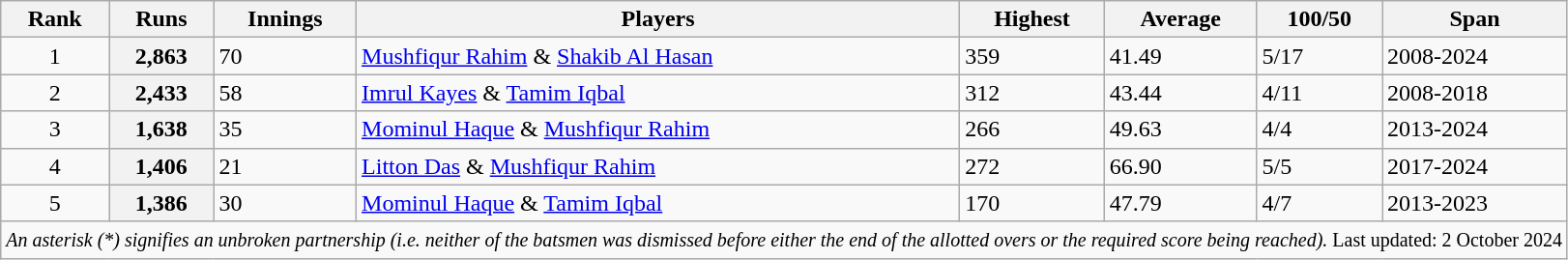<table class="wikitable sortable" style="text-align:centre;">
<tr>
<th scope="col">Rank</th>
<th scope="col">Runs</th>
<th scope="col">Innings</th>
<th scope="col">Players</th>
<th scope="col">Highest</th>
<th scope="col">Average</th>
<th scope="col">100/50</th>
<th scope="col">Span</th>
</tr>
<tr>
<td align=center>1</td>
<th scope-"row">2,863</th>
<td>70</td>
<td><a href='#'>Mushfiqur Rahim</a> & <a href='#'>Shakib Al Hasan</a></td>
<td>359</td>
<td>41.49</td>
<td>5/17</td>
<td>2008-2024</td>
</tr>
<tr>
<td align=center>2</td>
<th scope="row">2,433</th>
<td>58</td>
<td><a href='#'>Imrul Kayes</a> & <a href='#'>Tamim Iqbal</a></td>
<td>312</td>
<td>43.44</td>
<td>4/11</td>
<td>2008-2018</td>
</tr>
<tr>
<td align=center>3</td>
<th scope="row">1,638</th>
<td>35</td>
<td><a href='#'>Mominul Haque</a> & <a href='#'>Mushfiqur Rahim</a> </td>
<td>266</td>
<td>49.63</td>
<td>4/4</td>
<td>2013-2024</td>
</tr>
<tr>
<td align=center>4</td>
<th scope="row">1,406</th>
<td>21</td>
<td><a href='#'>Litton Das</a> & <a href='#'>Mushfiqur Rahim</a> </td>
<td>272</td>
<td>66.90</td>
<td>5/5</td>
<td>2017-2024</td>
</tr>
<tr>
<td align=center>5</td>
<th scope="row">1,386</th>
<td>30</td>
<td><a href='#'>Mominul Haque</a> & <a href='#'>Tamim Iqbal</a> </td>
<td>170</td>
<td>47.79</td>
<td>4/7</td>
<td>2013-2023</td>
</tr>
<tr class="sortbottom">
<td scope="row" colspan=9><small> <em>An asterisk (*) signifies an unbroken partnership (i.e. neither of the batsmen was dismissed before either the end of the allotted overs or the required score being reached).</em> Last updated: 2 October 2024</small></td>
</tr>
</table>
